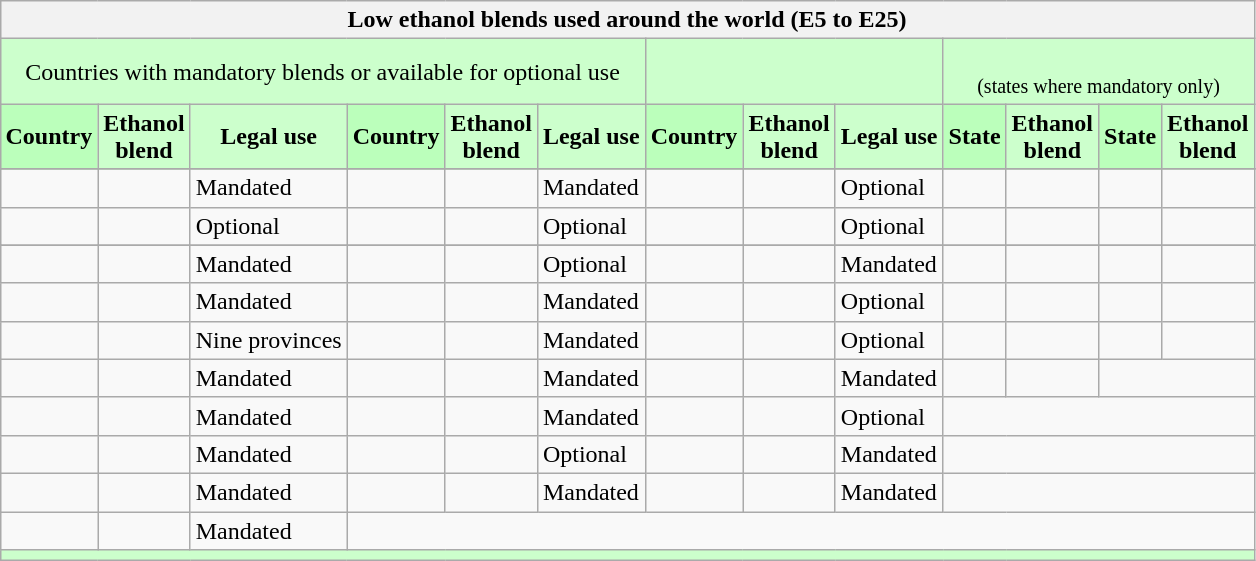<table class="wikitable sortable" style="margin: 1em auto 1em auto">
<tr>
<th colspan="13" style="text-align:center;">Low ethanol blends used around the world (E5 to E25)</th>
</tr>
<tr>
<td colspan="6" style="text-align:center; background:#cfc;">Countries with mandatory blends or available for optional use</td>
<td colspan="3" style="text-align:center; background:#cfc;"></td>
<td colspan="4" style="text-align:center; background:#cfc;"><br><small>(states where mandatory only)</small></td>
</tr>
<tr>
<th style="background:#bfb;">Country</th>
<th style="background:#cfc;">Ethanol<br> blend</th>
<th style="background:#cfc;">Legal use</th>
<th style="background:#bfb;">Country</th>
<th style="background:#cfc;">Ethanol<br> blend</th>
<th style="background:#cfc;">Legal use</th>
<th style="background:#bfb;">Country</th>
<th style="background:#cfc;">Ethanol<br> blend</th>
<th style="background:#cfc;">Legal use</th>
<th style="background:#bfb;">State</th>
<th style="background:#cfc;">Ethanol<br> blend</th>
<th style="background:#bfb;">State</th>
<th style="background:#cfc;">Ethanol<br> blend</th>
</tr>
<tr style="text-align:left;">
</tr>
<tr>
<td></td>
<td></td>
<td>Mandated<small></small></td>
<td></td>
<td></td>
<td>Mandated<small></small></td>
<td></td>
<td></td>
<td>Optional</td>
<td></td>
<td></td>
<td></td>
<td></td>
</tr>
<tr>
<td></td>
<td></td>
<td>Optional</td>
<td></td>
<td></td>
<td>Optional</td>
<td></td>
<td></td>
<td>Optional</td>
<td></td>
<td></td>
<td></td>
<td></td>
</tr>
<tr>
</tr>
<tr style="text-align:left;">
<td></td>
<td></td>
<td>Mandated</td>
<td></td>
<td></td>
<td>Optional</td>
<td></td>
<td></td>
<td>Mandated</td>
<td></td>
<td></td>
<td></td>
<td></td>
</tr>
<tr style="text-align:left;">
<td></td>
<td></td>
<td>Mandated<small></small></td>
<td></td>
<td></td>
<td>Mandated</td>
<td></td>
<td></td>
<td>Optional</td>
<td></td>
<td></td>
<td></td>
<td></td>
</tr>
<tr style="text-align:left;">
<td></td>
<td></td>
<td>Nine provinces</td>
<td></td>
<td></td>
<td>Mandated<small></small></td>
<td></td>
<td></td>
<td>Optional<small></small></td>
<td></td>
<td></td>
<td></td>
<td></td>
</tr>
<tr style="text-align:left;">
<td></td>
<td></td>
<td>Mandated<small></small></td>
<td></td>
<td></td>
<td>Mandated</td>
<td></td>
<td></td>
<td>Mandated</td>
<td> </td>
<td></td>
<td colspan="2"></td>
</tr>
<tr style="text-align:left;">
<td></td>
<td></td>
<td>Mandated<small></small></td>
<td></td>
<td></td>
<td>Mandated</td>
<td></td>
<td></td>
<td>Optional</td>
<td colspan="4"></td>
</tr>
<tr style="text-align:left;">
<td></td>
<td></td>
<td>Mandated</td>
<td></td>
<td></td>
<td>Optional</td>
<td></td>
<td></td>
<td>Mandated</td>
<td colspan="4"></td>
</tr>
<tr style="text-align:left;">
<td></td>
<td></td>
<td>Mandated</td>
<td></td>
<td></td>
<td>Mandated</td>
<td></td>
<td></td>
<td>Mandated</td>
<td colspan="4"></td>
</tr>
<tr style="text-align:left;">
<td></td>
<td></td>
<td>Mandated<small></small></td>
</tr>
<tr>
<td colspan="13" style="text-align:left; background:#cfc;"></td>
</tr>
</table>
